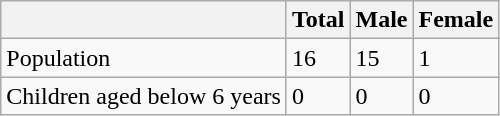<table class="wikitable sortable">
<tr>
<th></th>
<th>Total</th>
<th>Male</th>
<th>Female</th>
</tr>
<tr>
<td>Population</td>
<td>16</td>
<td>15</td>
<td>1</td>
</tr>
<tr>
<td>Children aged below 6 years</td>
<td>0</td>
<td>0</td>
<td>0</td>
</tr>
</table>
